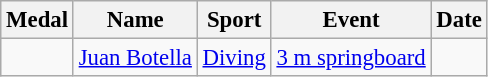<table class="wikitable sortable" style="font-size: 95%;">
<tr>
<th>Medal</th>
<th>Name</th>
<th>Sport</th>
<th>Event</th>
<th>Date</th>
</tr>
<tr>
<td></td>
<td><a href='#'>Juan Botella</a></td>
<td><a href='#'>Diving</a></td>
<td><a href='#'>3 m springboard</a></td>
<td></td>
</tr>
</table>
